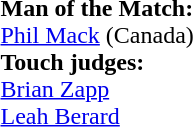<table width=100% style="font-size: 100%">
<tr>
<td><br><strong>Man of the Match:</strong>
<br><a href='#'>Phil Mack</a> (Canada)<br><strong>Touch judges:</strong>
<br> <a href='#'>Brian Zapp</a>
<br> <a href='#'>Leah Berard</a></td>
</tr>
</table>
